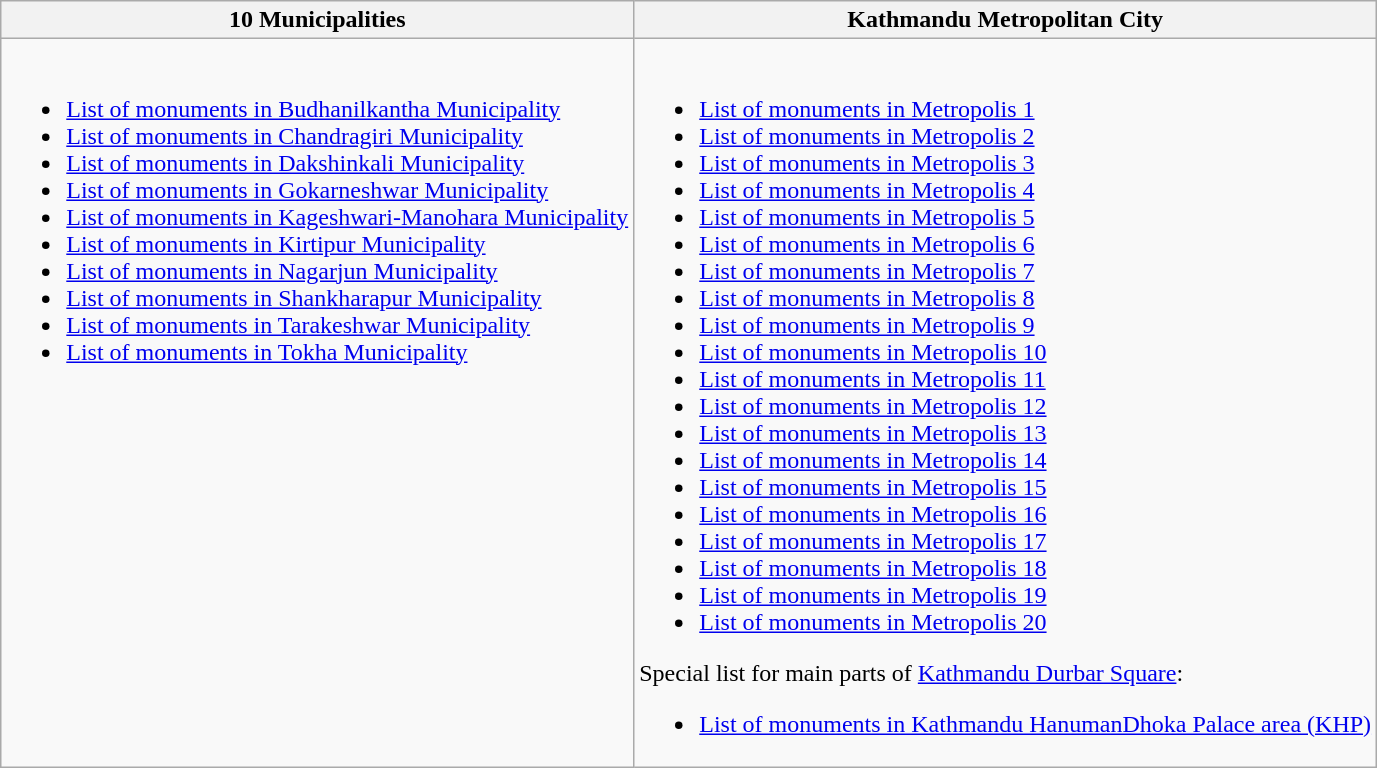<table class="wikitable">
<tr>
<th>10 Municipalities</th>
<th>Kathmandu Metropolitan City</th>
</tr>
<tr style="vertical-align: top;">
<td><br><ul><li><a href='#'>List of monuments in Budhanilkantha Municipality</a></li><li><a href='#'>List of monuments in Chandragiri Municipality</a></li><li><a href='#'>List of monuments in Dakshinkali Municipality</a></li><li><a href='#'>List of monuments in Gokarneshwar Municipality</a></li><li><a href='#'>List of monuments in Kageshwari-Manohara Municipality</a></li><li><a href='#'>List of monuments in Kirtipur Municipality</a></li><li><a href='#'>List of monuments in Nagarjun Municipality</a></li><li><a href='#'>List of monuments in Shankharapur Municipality</a></li><li><a href='#'>List of monuments in Tarakeshwar Municipality</a></li><li><a href='#'>List of monuments in Tokha Municipality</a></li></ul></td>
<td><br><ul><li><a href='#'>List of monuments in Metropolis 1</a></li><li><a href='#'>List of monuments in Metropolis 2</a></li><li><a href='#'>List of monuments in Metropolis 3</a></li><li><a href='#'>List of monuments in Metropolis 4</a></li><li><a href='#'>List of monuments in Metropolis 5</a></li><li><a href='#'>List of monuments in Metropolis 6</a></li><li><a href='#'>List of monuments in Metropolis 7</a></li><li><a href='#'>List of monuments in Metropolis 8</a></li><li><a href='#'>List of monuments in Metropolis 9</a></li><li><a href='#'>List of monuments in Metropolis 10</a></li><li><a href='#'>List of monuments in Metropolis 11</a></li><li><a href='#'>List of monuments in Metropolis 12</a></li><li><a href='#'>List of monuments in Metropolis 13</a></li><li><a href='#'>List of monuments in Metropolis 14</a></li><li><a href='#'>List of monuments in Metropolis 15</a></li><li><a href='#'>List of monuments in Metropolis 16</a></li><li><a href='#'>List of monuments in Metropolis 17</a></li><li><a href='#'>List of monuments in Metropolis 18</a></li><li><a href='#'>List of monuments in Metropolis 19</a></li><li><a href='#'>List of monuments in Metropolis 20</a></li></ul>Special list for main parts of <a href='#'>Kathmandu Durbar Square</a>:<ul><li><a href='#'>List of monuments in Kathmandu HanumanDhoka Palace area (KHP)</a></li></ul></td>
</tr>
</table>
